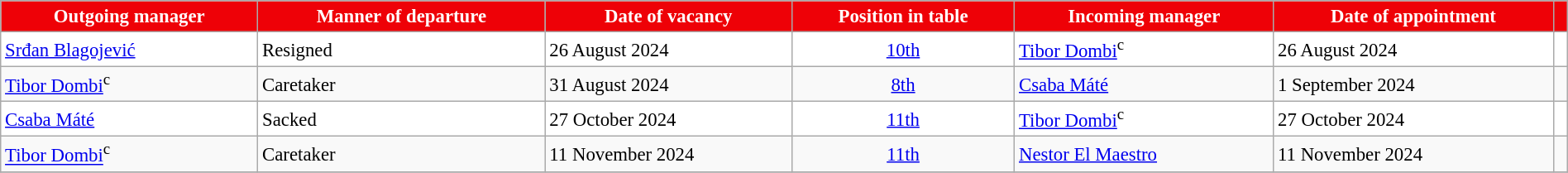<table class="wikitable sortable" style="text-align:left; font-size:95%; width:100%;">
<tr>
<th style="background-color:#ee0107; color:#ffffff;">Outgoing manager</th>
<th style="background-color:#ee0107; color:#ffffff;">Manner of departure</th>
<th style="background-color:#ee0107; color:#ffffff;">Date of vacancy</th>
<th style="background-color:#ee0107; color:#ffffff;">Position in table</th>
<th style="background-color:#ee0107; color:#ffffff;">Incoming manager</th>
<th style="background-color:#ee0107; color:#ffffff;">Date of appointment</th>
<th style="background-color:#ee0107; color:#ffffff;" class="unsortable"></th>
</tr>
<tr bgcolor="white">
<td> <a href='#'>Srđan Blagojević</a></td>
<td>Resigned</td>
<td>26 August 2024</td>
<td align="center"><a href='#'>10th</a></td>
<td> <a href='#'>Tibor Dombi</a><sup>c</sup></td>
<td>26 August 2024</td>
<td></td>
</tr>
<tr>
<td> <a href='#'>Tibor Dombi</a><sup>c</sup></td>
<td>Caretaker</td>
<td>31 August 2024</td>
<td align="center"><a href='#'>8th</a></td>
<td> <a href='#'>Csaba Máté</a></td>
<td>1 September 2024</td>
<td></td>
</tr>
<tr bgcolor="white">
<td> <a href='#'>Csaba Máté</a></td>
<td>Sacked</td>
<td>27 October 2024</td>
<td align="center"><a href='#'>11th</a></td>
<td> <a href='#'>Tibor Dombi</a><sup>c</sup></td>
<td>27 October 2024</td>
<td></td>
</tr>
<tr>
<td> <a href='#'>Tibor Dombi</a><sup>c</sup></td>
<td>Caretaker</td>
<td>11 November 2024</td>
<td align="center"><a href='#'>11th</a></td>
<td> <a href='#'>Nestor El Maestro</a></td>
<td>11 November 2024</td>
<td></td>
</tr>
<tr>
</tr>
</table>
